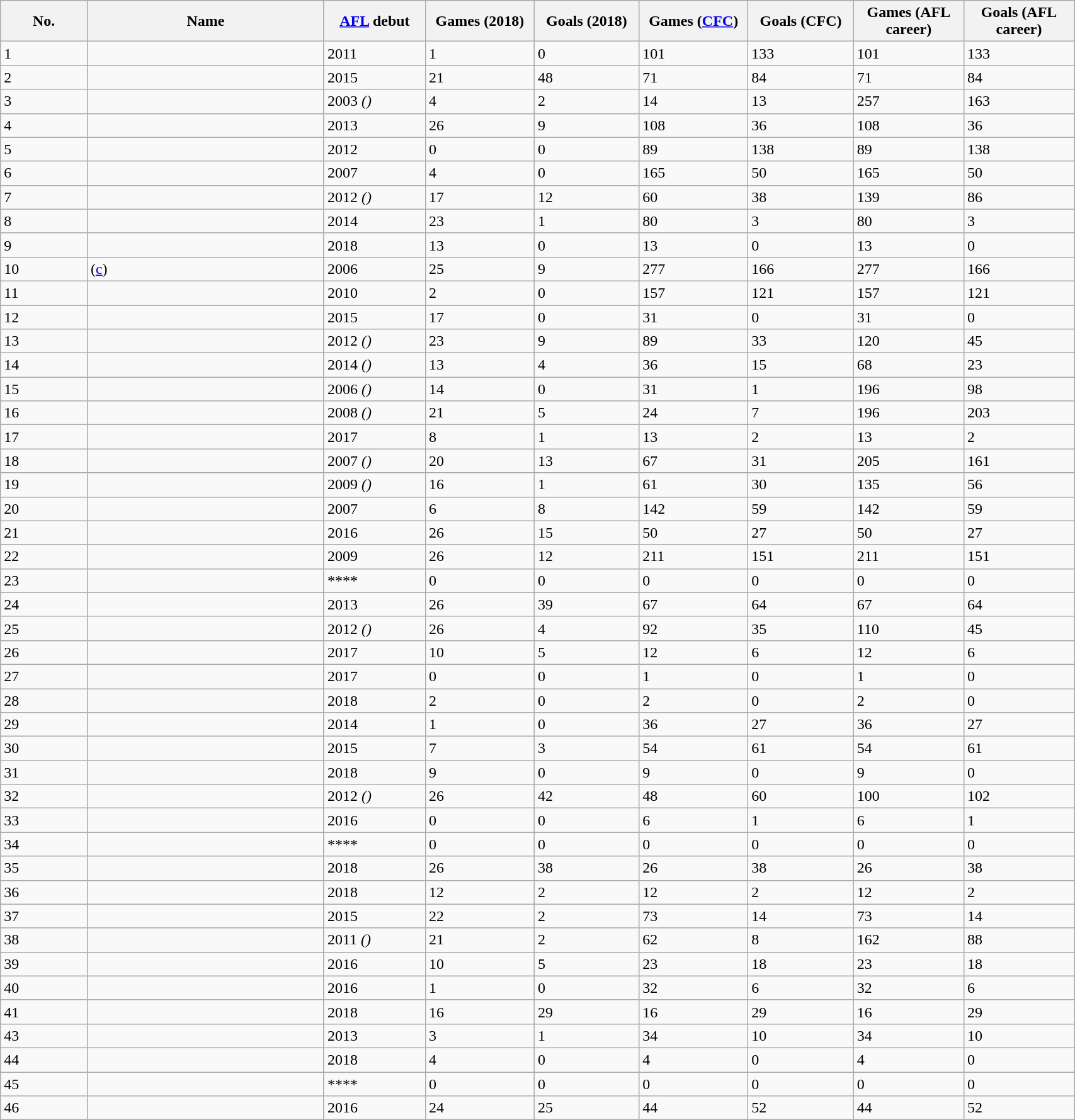<table class="wikitable sortable" style="width:90%;">
<tr style="background:#efefef;">
<th width=2%>No.</th>
<th width=6%>Name</th>
<th width=2%><a href='#'>AFL</a> debut</th>
<th width=2%>Games (2018)</th>
<th width=2%>Goals (2018)</th>
<th width=2%>Games (<a href='#'>CFC</a>)</th>
<th width=2%>Goals (CFC)</th>
<th width=2%>Games (AFL career)</th>
<th width=2%>Goals (AFL career)</th>
</tr>
<tr>
<td align=left>1</td>
<td></td>
<td>2011</td>
<td>1</td>
<td>0</td>
<td>101</td>
<td>133</td>
<td>101</td>
<td>133</td>
</tr>
<tr>
<td align=left>2</td>
<td></td>
<td>2015</td>
<td>21</td>
<td>48</td>
<td>71</td>
<td>84</td>
<td>71</td>
<td>84</td>
</tr>
<tr>
<td align=left>3</td>
<td></td>
<td>2003 <em>()</em></td>
<td>4</td>
<td>2</td>
<td>14</td>
<td>13</td>
<td>257</td>
<td>163</td>
</tr>
<tr>
<td align=left>4</td>
<td></td>
<td>2013</td>
<td>26</td>
<td>9</td>
<td>108</td>
<td>36</td>
<td>108</td>
<td>36</td>
</tr>
<tr>
<td align=left>5</td>
<td></td>
<td>2012</td>
<td>0</td>
<td>0</td>
<td>89</td>
<td>138</td>
<td>89</td>
<td>138</td>
</tr>
<tr>
<td align=left>6</td>
<td></td>
<td>2007</td>
<td>4</td>
<td>0</td>
<td>165</td>
<td>50</td>
<td>165</td>
<td>50</td>
</tr>
<tr>
<td align=left>7</td>
<td></td>
<td>2012 <em>()</em></td>
<td>17</td>
<td>12</td>
<td>60</td>
<td>38</td>
<td>139</td>
<td>86</td>
</tr>
<tr>
<td align=left>8</td>
<td></td>
<td>2014</td>
<td>23</td>
<td>1</td>
<td>80</td>
<td>3</td>
<td>80</td>
<td>3</td>
</tr>
<tr>
<td align=left>9</td>
<td></td>
<td>2018</td>
<td>13</td>
<td>0</td>
<td>13</td>
<td>0</td>
<td>13</td>
<td>0</td>
</tr>
<tr>
<td align=left>10</td>
<td> (<a href='#'>c</a>)</td>
<td>2006</td>
<td>25</td>
<td>9</td>
<td>277</td>
<td>166</td>
<td>277</td>
<td>166</td>
</tr>
<tr>
<td align=left>11</td>
<td></td>
<td>2010</td>
<td>2</td>
<td>0</td>
<td>157</td>
<td>121</td>
<td>157</td>
<td>121</td>
</tr>
<tr>
<td align=left>12</td>
<td></td>
<td>2015</td>
<td>17</td>
<td>0</td>
<td>31</td>
<td>0</td>
<td>31</td>
<td>0</td>
</tr>
<tr>
<td align=left>13</td>
<td></td>
<td>2012 <em>()</em></td>
<td>23</td>
<td>9</td>
<td>89</td>
<td>33</td>
<td>120</td>
<td>45</td>
</tr>
<tr>
<td align=left>14</td>
<td></td>
<td>2014 <em>()</em></td>
<td>13</td>
<td>4</td>
<td>36</td>
<td>15</td>
<td>68</td>
<td>23</td>
</tr>
<tr>
<td align=left>15</td>
<td></td>
<td>2006 <em>()</em></td>
<td>14</td>
<td>0</td>
<td>31</td>
<td>1</td>
<td>196</td>
<td>98</td>
</tr>
<tr>
<td align=left>16</td>
<td></td>
<td>2008 <em>()</em></td>
<td>21</td>
<td>5</td>
<td>24</td>
<td>7</td>
<td>196</td>
<td>203</td>
</tr>
<tr>
<td align=left>17</td>
<td></td>
<td>2017</td>
<td>8</td>
<td>1</td>
<td>13</td>
<td>2</td>
<td>13</td>
<td>2</td>
</tr>
<tr>
<td align=left>18</td>
<td></td>
<td>2007 <em>()</em></td>
<td>20</td>
<td>13</td>
<td>67</td>
<td>31</td>
<td>205</td>
<td>161</td>
</tr>
<tr>
<td align=left>19</td>
<td></td>
<td>2009 <em>()</em></td>
<td>16</td>
<td>1</td>
<td>61</td>
<td>30</td>
<td>135</td>
<td>56</td>
</tr>
<tr>
<td align=left>20</td>
<td></td>
<td>2007</td>
<td>6</td>
<td>8</td>
<td>142</td>
<td>59</td>
<td>142</td>
<td>59</td>
</tr>
<tr>
<td align=left>21</td>
<td></td>
<td>2016</td>
<td>26</td>
<td>15</td>
<td>50</td>
<td>27</td>
<td>50</td>
<td>27</td>
</tr>
<tr>
<td align=left>22</td>
<td></td>
<td>2009</td>
<td>26</td>
<td>12</td>
<td>211</td>
<td>151</td>
<td>211</td>
<td>151</td>
</tr>
<tr>
<td align=left>23</td>
<td></td>
<td>****</td>
<td>0</td>
<td>0</td>
<td>0</td>
<td>0</td>
<td>0</td>
<td>0</td>
</tr>
<tr>
<td align=left>24</td>
<td></td>
<td>2013</td>
<td>26</td>
<td>39</td>
<td>67</td>
<td>64</td>
<td>67</td>
<td>64</td>
</tr>
<tr>
<td align=left>25</td>
<td></td>
<td>2012 <em>()</em></td>
<td>26</td>
<td>4</td>
<td>92</td>
<td>35</td>
<td>110</td>
<td>45</td>
</tr>
<tr>
<td align=left>26</td>
<td></td>
<td>2017</td>
<td>10</td>
<td>5</td>
<td>12</td>
<td>6</td>
<td>12</td>
<td>6</td>
</tr>
<tr>
<td align=left>27</td>
<td></td>
<td>2017</td>
<td>0</td>
<td>0</td>
<td>1</td>
<td>0</td>
<td>1</td>
<td>0</td>
</tr>
<tr>
<td align=left>28</td>
<td></td>
<td>2018</td>
<td>2</td>
<td>0</td>
<td>2</td>
<td>0</td>
<td>2</td>
<td>0</td>
</tr>
<tr>
<td align=left>29</td>
<td></td>
<td>2014</td>
<td>1</td>
<td>0</td>
<td>36</td>
<td>27</td>
<td>36</td>
<td>27</td>
</tr>
<tr>
<td align=left>30</td>
<td></td>
<td>2015</td>
<td>7</td>
<td>3</td>
<td>54</td>
<td>61</td>
<td>54</td>
<td>61</td>
</tr>
<tr>
<td align=left>31</td>
<td></td>
<td>2018</td>
<td>9</td>
<td>0</td>
<td>9</td>
<td>0</td>
<td>9</td>
<td>0</td>
</tr>
<tr>
<td align=left>32</td>
<td></td>
<td>2012 <em>()</em></td>
<td>26</td>
<td>42</td>
<td>48</td>
<td>60</td>
<td>100</td>
<td>102</td>
</tr>
<tr>
<td align=left>33</td>
<td></td>
<td>2016</td>
<td>0</td>
<td>0</td>
<td>6</td>
<td>1</td>
<td>6</td>
<td>1</td>
</tr>
<tr>
<td align=left>34</td>
<td></td>
<td>****</td>
<td>0</td>
<td>0</td>
<td>0</td>
<td>0</td>
<td>0</td>
<td>0</td>
</tr>
<tr>
<td align=left>35</td>
<td></td>
<td>2018</td>
<td>26</td>
<td>38</td>
<td>26</td>
<td>38</td>
<td>26</td>
<td>38</td>
</tr>
<tr>
<td align=left>36</td>
<td></td>
<td>2018</td>
<td>12</td>
<td>2</td>
<td>12</td>
<td>2</td>
<td>12</td>
<td>2</td>
</tr>
<tr>
<td align=left>37</td>
<td></td>
<td>2015</td>
<td>22</td>
<td>2</td>
<td>73</td>
<td>14</td>
<td>73</td>
<td>14</td>
</tr>
<tr>
<td align=left>38</td>
<td></td>
<td>2011 <em>()</em></td>
<td>21</td>
<td>2</td>
<td>62</td>
<td>8</td>
<td>162</td>
<td>88</td>
</tr>
<tr>
<td align=left>39</td>
<td></td>
<td>2016</td>
<td>10</td>
<td>5</td>
<td>23</td>
<td>18</td>
<td>23</td>
<td>18</td>
</tr>
<tr>
<td align=left>40</td>
<td></td>
<td>2016</td>
<td>1</td>
<td>0</td>
<td>32</td>
<td>6</td>
<td>32</td>
<td>6</td>
</tr>
<tr>
<td align=left>41</td>
<td></td>
<td>2018</td>
<td>16</td>
<td>29</td>
<td>16</td>
<td>29</td>
<td>16</td>
<td>29</td>
</tr>
<tr>
<td align=left>43</td>
<td></td>
<td>2013</td>
<td>3</td>
<td>1</td>
<td>34</td>
<td>10</td>
<td>34</td>
<td>10</td>
</tr>
<tr>
<td align=left>44</td>
<td></td>
<td>2018</td>
<td>4</td>
<td>0</td>
<td>4</td>
<td>0</td>
<td>4</td>
<td>0</td>
</tr>
<tr>
<td align=left>45</td>
<td></td>
<td>****</td>
<td>0</td>
<td>0</td>
<td>0</td>
<td>0</td>
<td>0</td>
<td>0</td>
</tr>
<tr>
<td align=left>46</td>
<td></td>
<td>2016</td>
<td>24</td>
<td>25</td>
<td>44</td>
<td>52</td>
<td>44</td>
<td>52</td>
</tr>
</table>
